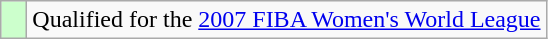<table class="wikitable">
<tr>
<td width=10px bgcolor="#ccffcc"></td>
<td>Qualified for the <a href='#'>2007 FIBA Women's World League</a></td>
</tr>
</table>
